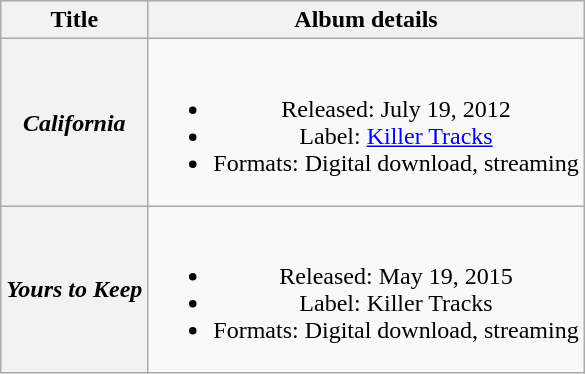<table class="wikitable plainrowheaders" style="text-align:center;">
<tr>
<th scope="col">Title</th>
<th scope="col">Album details</th>
</tr>
<tr>
<th scope="row"><em>California</em></th>
<td><br><ul><li>Released: July 19, 2012</li><li>Label: <a href='#'>Killer Tracks</a></li><li>Formats: Digital download, streaming</li></ul></td>
</tr>
<tr>
<th scope="row"><em>Yours to Keep</em></th>
<td><br><ul><li>Released: May 19, 2015</li><li>Label: Killer Tracks</li><li>Formats: Digital download, streaming</li></ul></td>
</tr>
</table>
